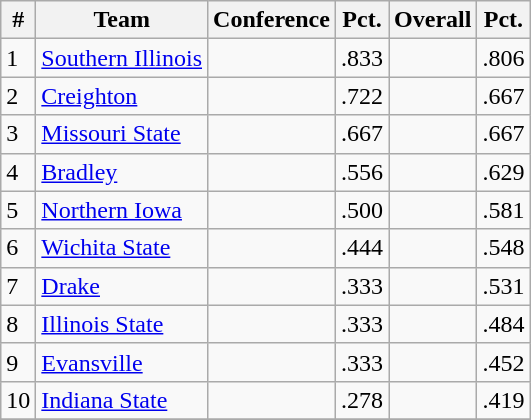<table class="wikitable">
<tr>
<th>#</th>
<th>Team</th>
<th>Conference</th>
<th>Pct.</th>
<th>Overall</th>
<th>Pct.</th>
</tr>
<tr>
<td>1</td>
<td><a href='#'>Southern Illinois</a></td>
<td></td>
<td>.833</td>
<td></td>
<td>.806</td>
</tr>
<tr>
<td>2</td>
<td><a href='#'>Creighton</a></td>
<td></td>
<td>.722</td>
<td></td>
<td>.667</td>
</tr>
<tr>
<td>3</td>
<td><a href='#'>Missouri State</a></td>
<td></td>
<td>.667</td>
<td></td>
<td>.667</td>
</tr>
<tr>
<td>4</td>
<td><a href='#'>Bradley</a></td>
<td></td>
<td>.556</td>
<td></td>
<td>.629</td>
</tr>
<tr>
<td>5</td>
<td><a href='#'>Northern Iowa</a></td>
<td></td>
<td>.500</td>
<td></td>
<td>.581</td>
</tr>
<tr>
<td>6</td>
<td><a href='#'>Wichita State</a></td>
<td></td>
<td>.444</td>
<td></td>
<td>.548</td>
</tr>
<tr>
<td>7</td>
<td><a href='#'>Drake</a></td>
<td></td>
<td>.333</td>
<td></td>
<td>.531</td>
</tr>
<tr>
<td>8</td>
<td><a href='#'>Illinois State</a></td>
<td></td>
<td>.333</td>
<td></td>
<td>.484</td>
</tr>
<tr>
<td>9</td>
<td><a href='#'>Evansville</a></td>
<td></td>
<td>.333</td>
<td></td>
<td>.452</td>
</tr>
<tr>
<td>10</td>
<td><a href='#'>Indiana State</a></td>
<td></td>
<td>.278</td>
<td></td>
<td>.419</td>
</tr>
<tr>
</tr>
</table>
